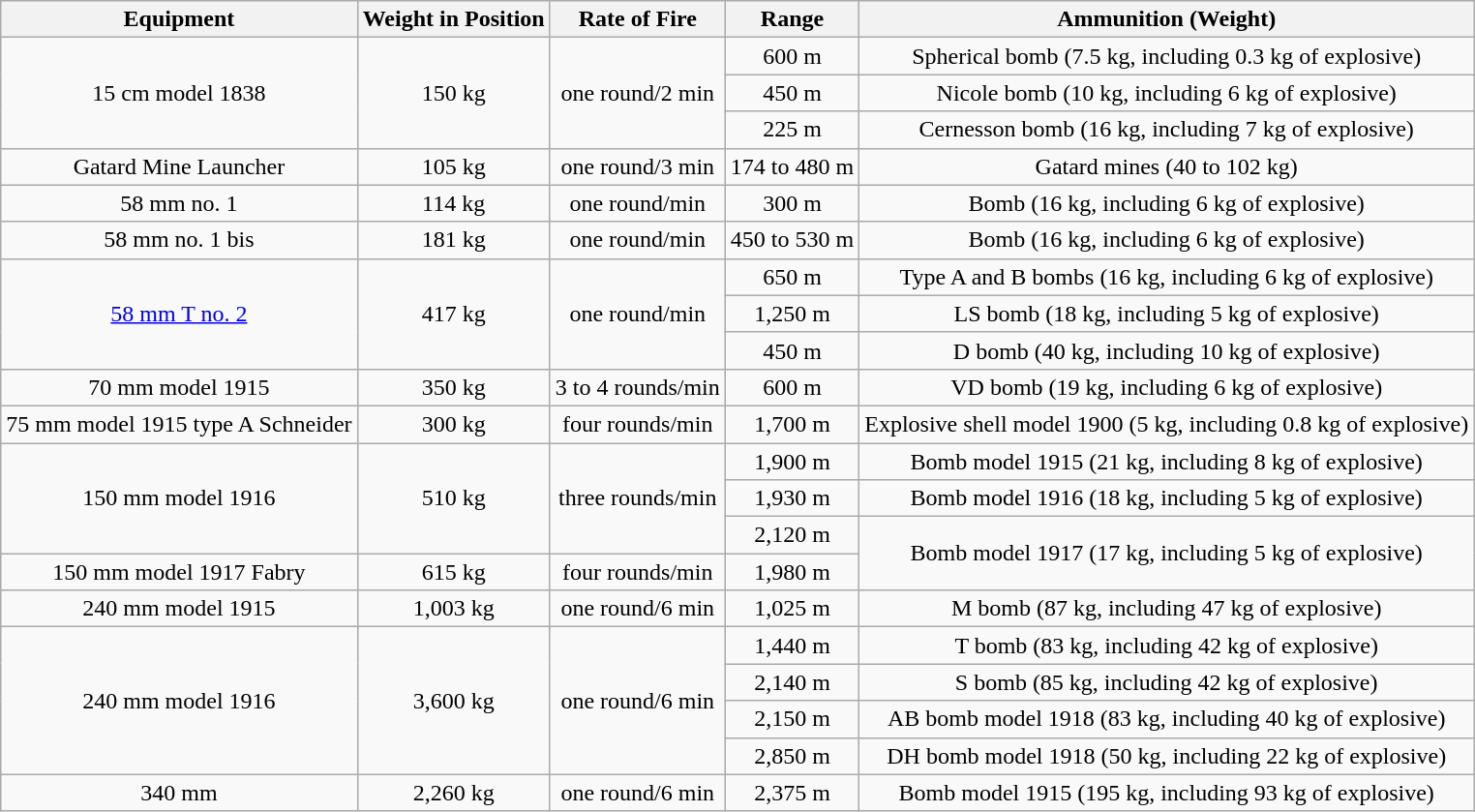<table class="wikitable centre" style="text-align:center;">
<tr>
<th>Equipment</th>
<th>Weight in Position</th>
<th>Rate of Fire</th>
<th> Range</th>
<th>Ammunition (Weight)</th>
</tr>
<tr>
<td rowspan="3">15 cm model 1838</td>
<td rowspan="3">150 kg</td>
<td rowspan="3">one round/2 min</td>
<td>600 m</td>
<td>Spherical bomb (7.5 kg, including 0.3 kg of explosive)</td>
</tr>
<tr>
<td>450 m</td>
<td>Nicole bomb (10 kg, including 6 kg of explosive)</td>
</tr>
<tr>
<td>225 m</td>
<td>Cernesson bomb (16 kg, including 7 kg of explosive)</td>
</tr>
<tr>
<td>Gatard Mine Launcher</td>
<td>105 kg</td>
<td>one round/3 min</td>
<td>174 to 480 m</td>
<td>Gatard mines (40 to 102 kg)</td>
</tr>
<tr>
<td>58 mm  no. 1</td>
<td>114 kg</td>
<td>one round/min</td>
<td>300 m</td>
<td>Bomb (16 kg, including 6 kg of explosive)</td>
</tr>
<tr>
<td>58 mm  no. 1 bis</td>
<td>181 kg</td>
<td>one round/min</td>
<td>450 to 530 m</td>
<td>Bomb (16 kg, including 6 kg of explosive)</td>
</tr>
<tr>
<td rowspan="3"><a href='#'>58 mm T no. 2</a></td>
<td rowspan="3">417 kg</td>
<td rowspan="3">one round/min</td>
<td>650 m</td>
<td>Type A and B bombs (16 kg, including 6 kg of explosive)</td>
</tr>
<tr>
<td>1,250 m</td>
<td>LS bomb (18 kg, including 5 kg of explosive)</td>
</tr>
<tr>
<td>450 m</td>
<td>D bomb (40 kg, including 10 kg of explosive)</td>
</tr>
<tr>
<td>70 mm  model 1915</td>
<td>350 kg</td>
<td>3 to 4 rounds/min</td>
<td>600 m</td>
<td>VD bomb (19 kg, including 6 kg of explosive)</td>
</tr>
<tr>
<td>75 mm model 1915 type A Schneider</td>
<td>300 kg</td>
<td>four rounds/min</td>
<td>1,700 m</td>
<td>Explosive shell model 1900 (5 kg, including 0.8 kg of explosive)</td>
</tr>
<tr>
<td rowspan="3">150 mm  model 1916</td>
<td rowspan="3">510 kg</td>
<td rowspan="3">three rounds/min</td>
<td>1,900 m</td>
<td>Bomb model 1915 (21 kg, including 8 kg of explosive)</td>
</tr>
<tr>
<td>1,930 m</td>
<td>Bomb model 1916 (18 kg, including 5 kg of explosive)</td>
</tr>
<tr>
<td>2,120 m</td>
<td rowspan="2">Bomb model 1917 (17 kg, including 5 kg of explosive)</td>
</tr>
<tr>
<td>150 mm  model 1917 Fabry</td>
<td>615 kg</td>
<td>four rounds/min</td>
<td>1,980 m</td>
</tr>
<tr>
<td rowspan="2">240 mm  model 1915</td>
<td rowspan="2">1,003 kg</td>
<td rowspan="2">one round/6 min</td>
<td>1,025 m</td>
<td>M bomb (87 kg, including 47 kg of explosive)</td>
</tr>
<tr>
<td rowspan="2">1,440 m</td>
<td rowspan="2">T bomb (83 kg, including 42 kg of explosive)</td>
</tr>
<tr>
<td rowspan="4">240 mm  model 1916</td>
<td rowspan="4">3,600 kg</td>
<td rowspan="4">one round/6 min</td>
</tr>
<tr>
<td>2,140 m</td>
<td>S bomb (85 kg, including 42 kg of explosive)</td>
</tr>
<tr>
<td>2,150 m</td>
<td>AB bomb model 1918 (83 kg, including 40 kg of explosive)</td>
</tr>
<tr>
<td>2,850 m</td>
<td>DH bomb model 1918 (50 kg, including 22 kg of explosive)</td>
</tr>
<tr>
<td>340 mm </td>
<td>2,260 kg</td>
<td>one round/6 min</td>
<td>2,375 m</td>
<td>Bomb model 1915 (195 kg, including 93 kg of explosive)</td>
</tr>
</table>
